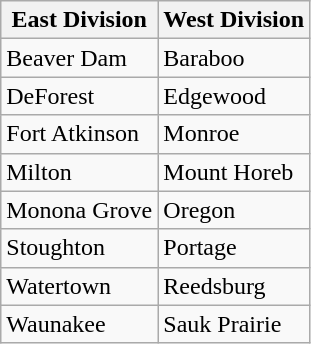<table class="wikitable">
<tr>
<th>East Division</th>
<th>West Division</th>
</tr>
<tr>
<td>Beaver Dam</td>
<td>Baraboo</td>
</tr>
<tr>
<td>DeForest</td>
<td>Edgewood</td>
</tr>
<tr>
<td>Fort Atkinson</td>
<td>Monroe</td>
</tr>
<tr>
<td>Milton</td>
<td>Mount Horeb</td>
</tr>
<tr>
<td>Monona Grove</td>
<td>Oregon</td>
</tr>
<tr>
<td>Stoughton</td>
<td>Portage</td>
</tr>
<tr>
<td>Watertown</td>
<td>Reedsburg</td>
</tr>
<tr>
<td>Waunakee</td>
<td>Sauk Prairie</td>
</tr>
</table>
